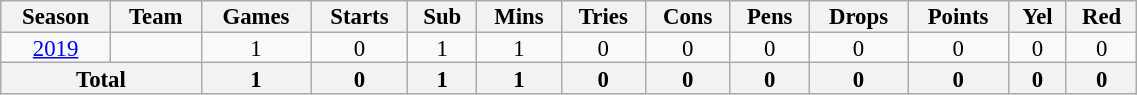<table class="wikitable" style="text-align:center; line-height:90%; font-size:95%; width:60%;">
<tr>
<th>Season</th>
<th>Team</th>
<th>Games</th>
<th>Starts</th>
<th>Sub</th>
<th>Mins</th>
<th>Tries</th>
<th>Cons</th>
<th>Pens</th>
<th>Drops</th>
<th>Points</th>
<th>Yel</th>
<th>Red</th>
</tr>
<tr>
<td><a href='#'>2019</a></td>
<td></td>
<td>1</td>
<td>0</td>
<td>1</td>
<td>1</td>
<td>0</td>
<td>0</td>
<td>0</td>
<td>0</td>
<td>0</td>
<td>0</td>
<td>0</td>
</tr>
<tr>
<th colspan="2">Total</th>
<th>1</th>
<th>0</th>
<th>1</th>
<th>1</th>
<th>0</th>
<th>0</th>
<th>0</th>
<th>0</th>
<th>0</th>
<th>0</th>
<th>0</th>
</tr>
</table>
